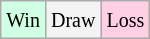<table class="wikitable">
<tr>
<td style="background-color: #d0ffe3;"><small>Win</small></td>
<td style="background-color: #f3f3f3;"><small>Draw</small></td>
<td style="background-color: #ffd0e3;"><small>Loss</small></td>
</tr>
</table>
